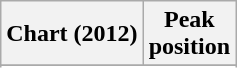<table class="wikitable sortable plainrowheaders">
<tr>
<th scope="col">Chart (2012)</th>
<th scope="col">Peak<br>position</th>
</tr>
<tr>
</tr>
<tr>
</tr>
<tr>
</tr>
</table>
